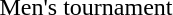<table>
<tr>
<td>Men's tournament<br></td>
<td> </td>
<td> </td>
<td> </td>
</tr>
<tr>
<td><br></td>
<td> </td>
<td> </td>
<td> </td>
</tr>
</table>
